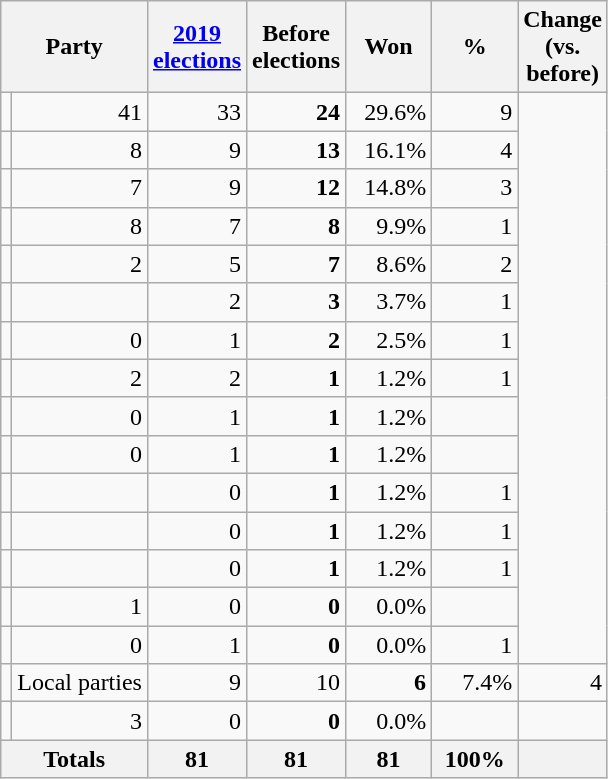<table class=wikitable style="text-align:right">
<tr>
<th colspan=2>Party</th>
<th width=50px><a href='#'>2019 elections</a></th>
<th width=50px>Before elections</th>
<th width="50px">Won</th>
<th width=50px>%</th>
<th width=50px>Change (vs. before)</th>
</tr>
<tr>
<td></td>
<td>41</td>
<td>33</td>
<td><strong>24</strong></td>
<td>29.6%</td>
<td> 9</td>
</tr>
<tr>
<td></td>
<td>8</td>
<td>9</td>
<td><strong>13</strong></td>
<td>16.1%</td>
<td> 4</td>
</tr>
<tr>
<td></td>
<td>7</td>
<td>9</td>
<td><strong>12</strong></td>
<td>14.8%</td>
<td> 3</td>
</tr>
<tr>
<td></td>
<td>8</td>
<td>7</td>
<td><strong>8</strong></td>
<td>9.9%</td>
<td> 1</td>
</tr>
<tr>
<td></td>
<td>2</td>
<td>5</td>
<td><strong>7</strong></td>
<td>8.6%</td>
<td> 2</td>
</tr>
<tr>
<td></td>
<td></td>
<td>2</td>
<td><strong>3</strong></td>
<td>3.7%</td>
<td> 1</td>
</tr>
<tr>
<td></td>
<td>0</td>
<td>1</td>
<td><strong>2</strong></td>
<td>2.5%</td>
<td> 1</td>
</tr>
<tr>
<td></td>
<td>2</td>
<td>2</td>
<td><strong>1</strong></td>
<td>1.2%</td>
<td> 1</td>
</tr>
<tr>
<td></td>
<td>0</td>
<td>1</td>
<td><strong>1</strong></td>
<td>1.2%</td>
<td></td>
</tr>
<tr>
<td></td>
<td>0</td>
<td>1</td>
<td><strong>1</strong></td>
<td>1.2%</td>
<td></td>
</tr>
<tr>
<td></td>
<td></td>
<td>0</td>
<td><strong>1</strong></td>
<td>1.2%</td>
<td> 1</td>
</tr>
<tr>
<td></td>
<td></td>
<td>0</td>
<td><strong>1</strong></td>
<td>1.2%</td>
<td> 1</td>
</tr>
<tr>
<td></td>
<td></td>
<td>0</td>
<td><strong>1</strong></td>
<td>1.2%</td>
<td> 1</td>
</tr>
<tr>
<td></td>
<td>1</td>
<td>0</td>
<td><strong>0</strong></td>
<td>0.0%</td>
<td></td>
</tr>
<tr>
<td></td>
<td>0</td>
<td>1</td>
<td><strong>0</strong></td>
<td>0.0%</td>
<td> 1</td>
</tr>
<tr>
<td></td>
<td align=left>Local parties</td>
<td>9</td>
<td>10</td>
<td><strong>6</strong></td>
<td>7.4%</td>
<td> 4</td>
</tr>
<tr>
<td></td>
<td>3</td>
<td>0</td>
<td><strong>0</strong></td>
<td>0.0%</td>
<td></td>
</tr>
<tr>
<th colspan=2>Totals</th>
<th>81</th>
<th>81</th>
<th>81</th>
<th>100%</th>
<th></th>
</tr>
</table>
